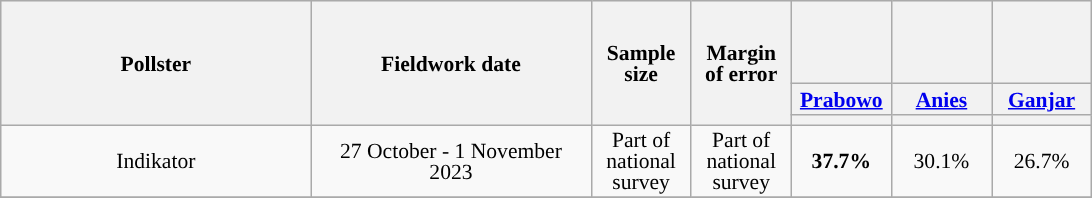<table class="wikitable" style="text-align:center; font-size:90%; line-height:14px;">
<tr style="height:55px; background-color:#E9E9E9">
<th rowspan="3" style="width:200px;">Pollster</th>
<th rowspan="3" style="width:180px;">Fieldwork date</th>
<th rowspan="3" style="width:60px;">Sample size</th>
<th rowspan="3" style="width:60px;">Margin of error</th>
<th style="width:60px;"></th>
<th style="width:60px;"></th>
<th style="width:60px;"></th>
</tr>
<tr>
<th><a href='#'>Prabowo</a> <br></th>
<th><a href='#'>Anies</a> <br></th>
<th><a href='#'>Ganjar</a> <br></th>
</tr>
<tr>
<th class="unsortable" style="color:inherit;background:"></th>
<th class="unsortable" style="color:inherit;background:"></th>
<th class="unsortable" style="color:inherit;background:"></th>
</tr>
<tr>
<td>Indikator</td>
<td>27 October - 1 November 2023</td>
<td>Part of national survey</td>
<td>Part of national survey</td>
<td style="background-color:#"><strong>37.7%</strong> </td>
<td>30.1% </td>
<td>26.7% </td>
</tr>
<tr>
</tr>
</table>
